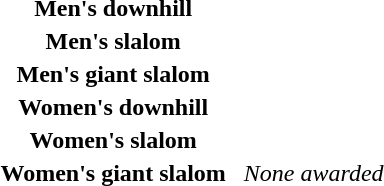<table>
<tr>
<th scope="row">Men's downhill<br></th>
<td></td>
<td></td>
<td></td>
</tr>
<tr>
<th scope="row">Men's slalom<br></th>
<td></td>
<td></td>
<td></td>
</tr>
<tr>
<th scope="row">Men's giant slalom<br></th>
<td></td>
<td></td>
<td></td>
</tr>
<tr>
<th scope="row">Women's downhill<br></th>
<td></td>
<td></td>
<td></td>
</tr>
<tr>
<th scope="row">Women's slalom<br></th>
<td></td>
<td></td>
<td></td>
</tr>
<tr>
<th scope="row" rowspan=2>Women's giant slalom<br></th>
<td rowspan=2></td>
<td></td>
<td rowspan=2><em>None awarded</em></td>
</tr>
<tr>
<td></td>
</tr>
</table>
